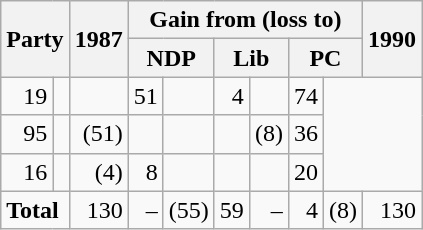<table class="wikitable" style="text-align:right">
<tr>
<th rowspan="2" colspan="2">Party</th>
<th rowspan="2" style="width:1em;">1987</th>
<th colspan="6">Gain from (loss to)</th>
<th rowspan="2" style="width:1em;">1990</th>
</tr>
<tr>
<th colspan="2">NDP</th>
<th colspan="2">Lib</th>
<th colspan="2">PC</th>
</tr>
<tr>
<td>19</td>
<td></td>
<td></td>
<td>51</td>
<td></td>
<td>4</td>
<td></td>
<td>74</td>
</tr>
<tr>
<td>95</td>
<td></td>
<td>(51)</td>
<td></td>
<td></td>
<td></td>
<td>(8)</td>
<td>36</td>
</tr>
<tr>
<td>16</td>
<td></td>
<td>(4)</td>
<td>8</td>
<td></td>
<td></td>
<td></td>
<td>20</td>
</tr>
<tr>
<td colspan="2" style="text-align:left;"><strong>Total</strong></td>
<td>130</td>
<td>–</td>
<td>(55)</td>
<td>59</td>
<td>–</td>
<td>4</td>
<td>(8)</td>
<td>130</td>
</tr>
</table>
